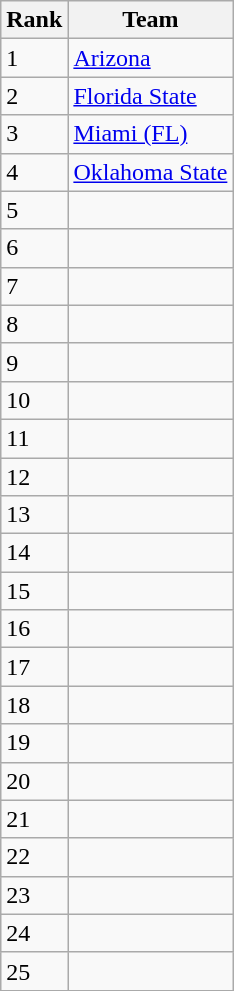<table class=wikitable>
<tr>
<th>Rank</th>
<th>Team</th>
</tr>
<tr>
<td>1</td>
<td><a href='#'>Arizona</a></td>
</tr>
<tr>
<td>2</td>
<td><a href='#'>Florida State</a></td>
</tr>
<tr>
<td>3</td>
<td><a href='#'>Miami (FL)</a></td>
</tr>
<tr>
<td>4</td>
<td><a href='#'>Oklahoma State</a></td>
</tr>
<tr>
<td>5</td>
<td></td>
</tr>
<tr>
<td>6</td>
<td></td>
</tr>
<tr>
<td>7</td>
<td></td>
</tr>
<tr>
<td>8</td>
<td></td>
</tr>
<tr>
<td>9</td>
<td></td>
</tr>
<tr>
<td>10</td>
<td></td>
</tr>
<tr>
<td>11</td>
<td></td>
</tr>
<tr>
<td>12</td>
<td></td>
</tr>
<tr>
<td>13</td>
<td></td>
</tr>
<tr>
<td>14</td>
<td></td>
</tr>
<tr>
<td>15</td>
<td></td>
</tr>
<tr>
<td>16</td>
<td></td>
</tr>
<tr>
<td>17</td>
<td></td>
</tr>
<tr>
<td>18</td>
<td></td>
</tr>
<tr>
<td>19</td>
<td></td>
</tr>
<tr>
<td>20</td>
<td></td>
</tr>
<tr>
<td>21</td>
<td></td>
</tr>
<tr>
<td>22</td>
<td></td>
</tr>
<tr>
<td>23</td>
<td></td>
</tr>
<tr>
<td>24</td>
<td></td>
</tr>
<tr>
<td>25</td>
<td></td>
</tr>
</table>
